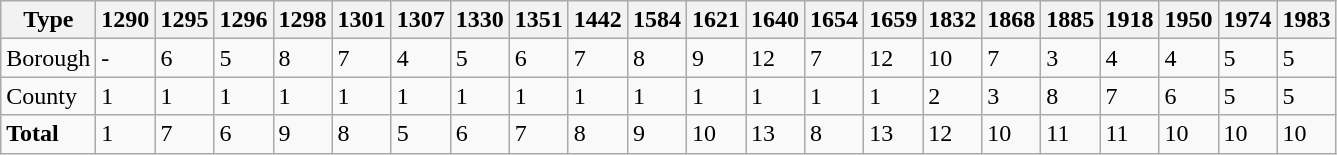<table class="wikitable">
<tr>
<th>Type</th>
<th>1290</th>
<th>1295</th>
<th>1296</th>
<th>1298</th>
<th>1301</th>
<th>1307</th>
<th>1330</th>
<th>1351</th>
<th>1442</th>
<th>1584</th>
<th>1621</th>
<th>1640</th>
<th>1654</th>
<th>1659</th>
<th>1832</th>
<th>1868</th>
<th>1885</th>
<th>1918</th>
<th>1950</th>
<th>1974</th>
<th>1983</th>
</tr>
<tr>
<td>Borough</td>
<td>-</td>
<td>6</td>
<td>5</td>
<td>8</td>
<td>7</td>
<td>4</td>
<td>5</td>
<td>6</td>
<td>7</td>
<td>8</td>
<td>9</td>
<td>12</td>
<td>7</td>
<td>12</td>
<td>10</td>
<td>7</td>
<td>3</td>
<td>4</td>
<td>4</td>
<td>5</td>
<td>5</td>
</tr>
<tr>
<td>County</td>
<td>1</td>
<td>1</td>
<td>1</td>
<td>1</td>
<td>1</td>
<td>1</td>
<td>1</td>
<td>1</td>
<td>1</td>
<td>1</td>
<td>1</td>
<td>1</td>
<td>1</td>
<td>1</td>
<td>2</td>
<td>3</td>
<td>8</td>
<td>7</td>
<td>6</td>
<td>5</td>
<td>5</td>
</tr>
<tr>
<td><strong>Total</strong></td>
<td>1</td>
<td>7</td>
<td>6</td>
<td>9</td>
<td>8</td>
<td>5</td>
<td>6</td>
<td>7</td>
<td>8</td>
<td>9</td>
<td>10</td>
<td>13</td>
<td>8</td>
<td>13</td>
<td>12</td>
<td>10</td>
<td>11</td>
<td>11</td>
<td>10</td>
<td>10</td>
<td>10</td>
</tr>
</table>
